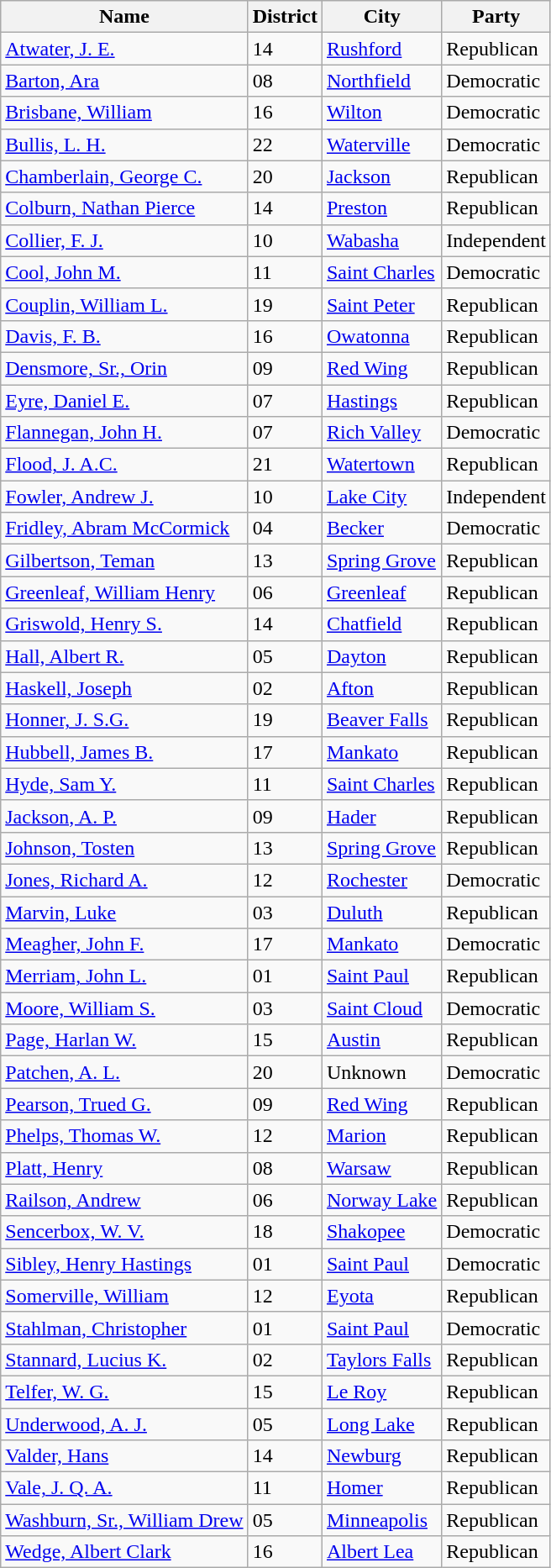<table class="wikitable sortable">
<tr>
<th>Name</th>
<th>District</th>
<th>City</th>
<th>Party</th>
</tr>
<tr>
<td><a href='#'>Atwater, J. E.</a></td>
<td>14</td>
<td><a href='#'>Rushford</a></td>
<td>Republican</td>
</tr>
<tr>
<td><a href='#'>Barton, Ara</a></td>
<td>08</td>
<td><a href='#'>Northfield</a></td>
<td>Democratic</td>
</tr>
<tr>
<td><a href='#'>Brisbane, William</a></td>
<td>16</td>
<td><a href='#'>Wilton</a></td>
<td>Democratic</td>
</tr>
<tr>
<td><a href='#'>Bullis, L. H.</a></td>
<td>22</td>
<td><a href='#'>Waterville</a></td>
<td>Democratic</td>
</tr>
<tr>
<td><a href='#'>Chamberlain, George C.</a></td>
<td>20</td>
<td><a href='#'>Jackson</a></td>
<td>Republican</td>
</tr>
<tr>
<td><a href='#'>Colburn, Nathan Pierce</a></td>
<td>14</td>
<td><a href='#'>Preston</a></td>
<td>Republican</td>
</tr>
<tr>
<td><a href='#'>Collier, F. J.</a></td>
<td>10</td>
<td><a href='#'>Wabasha</a></td>
<td>Independent</td>
</tr>
<tr>
<td><a href='#'>Cool, John M.</a></td>
<td>11</td>
<td><a href='#'>Saint Charles</a></td>
<td>Democratic</td>
</tr>
<tr>
<td><a href='#'>Couplin, William L.</a></td>
<td>19</td>
<td><a href='#'>Saint Peter</a></td>
<td>Republican</td>
</tr>
<tr>
<td><a href='#'>Davis, F. B.</a></td>
<td>16</td>
<td><a href='#'>Owatonna</a></td>
<td>Republican</td>
</tr>
<tr>
<td><a href='#'>Densmore, Sr., Orin</a></td>
<td>09</td>
<td><a href='#'>Red Wing</a></td>
<td>Republican</td>
</tr>
<tr>
<td><a href='#'>Eyre, Daniel E.</a></td>
<td>07</td>
<td><a href='#'>Hastings</a></td>
<td>Republican</td>
</tr>
<tr>
<td><a href='#'>Flannegan, John H.</a></td>
<td>07</td>
<td><a href='#'>Rich Valley</a></td>
<td>Democratic</td>
</tr>
<tr>
<td><a href='#'>Flood, J. A.C.</a></td>
<td>21</td>
<td><a href='#'>Watertown</a></td>
<td>Republican</td>
</tr>
<tr>
<td><a href='#'>Fowler, Andrew J.</a></td>
<td>10</td>
<td><a href='#'>Lake City</a></td>
<td>Independent</td>
</tr>
<tr>
<td><a href='#'>Fridley, Abram McCormick</a></td>
<td>04</td>
<td><a href='#'>Becker</a></td>
<td>Democratic</td>
</tr>
<tr>
<td><a href='#'>Gilbertson, Teman</a></td>
<td>13</td>
<td><a href='#'>Spring Grove</a></td>
<td>Republican</td>
</tr>
<tr>
<td><a href='#'>Greenleaf, William Henry</a></td>
<td>06</td>
<td><a href='#'>Greenleaf</a></td>
<td>Republican</td>
</tr>
<tr>
<td><a href='#'>Griswold, Henry S.</a></td>
<td>14</td>
<td><a href='#'>Chatfield</a></td>
<td>Republican</td>
</tr>
<tr>
<td><a href='#'>Hall, Albert R.</a></td>
<td>05</td>
<td><a href='#'>Dayton</a></td>
<td>Republican</td>
</tr>
<tr>
<td><a href='#'>Haskell, Joseph</a></td>
<td>02</td>
<td><a href='#'>Afton</a></td>
<td>Republican</td>
</tr>
<tr>
<td><a href='#'>Honner, J. S.G.</a></td>
<td>19</td>
<td><a href='#'>Beaver Falls</a></td>
<td>Republican</td>
</tr>
<tr>
<td><a href='#'>Hubbell, James B.</a></td>
<td>17</td>
<td><a href='#'>Mankato</a></td>
<td>Republican</td>
</tr>
<tr>
<td><a href='#'>Hyde, Sam Y.</a></td>
<td>11</td>
<td><a href='#'>Saint Charles</a></td>
<td>Republican</td>
</tr>
<tr>
<td><a href='#'>Jackson, A. P.</a></td>
<td>09</td>
<td><a href='#'>Hader</a></td>
<td>Republican</td>
</tr>
<tr>
<td><a href='#'>Johnson, Tosten</a></td>
<td>13</td>
<td><a href='#'>Spring Grove</a></td>
<td>Republican</td>
</tr>
<tr>
<td><a href='#'>Jones, Richard A.</a></td>
<td>12</td>
<td><a href='#'>Rochester</a></td>
<td>Democratic</td>
</tr>
<tr>
<td><a href='#'>Marvin, Luke</a></td>
<td>03</td>
<td><a href='#'>Duluth</a></td>
<td>Republican</td>
</tr>
<tr>
<td><a href='#'>Meagher, John F.</a></td>
<td>17</td>
<td><a href='#'>Mankato</a></td>
<td>Democratic</td>
</tr>
<tr>
<td><a href='#'>Merriam, John L.</a></td>
<td>01</td>
<td><a href='#'>Saint Paul</a></td>
<td>Republican</td>
</tr>
<tr>
<td><a href='#'>Moore, William S.</a></td>
<td>03</td>
<td><a href='#'>Saint Cloud</a></td>
<td>Democratic</td>
</tr>
<tr>
<td><a href='#'>Page, Harlan W.</a></td>
<td>15</td>
<td><a href='#'>Austin</a></td>
<td>Republican</td>
</tr>
<tr>
<td><a href='#'>Patchen, A. L.</a></td>
<td>20</td>
<td>Unknown</td>
<td>Democratic</td>
</tr>
<tr>
<td><a href='#'>Pearson, Trued G.</a></td>
<td>09</td>
<td><a href='#'>Red Wing</a></td>
<td>Republican</td>
</tr>
<tr>
<td><a href='#'>Phelps, Thomas W.</a></td>
<td>12</td>
<td><a href='#'>Marion</a></td>
<td>Republican</td>
</tr>
<tr>
<td><a href='#'>Platt, Henry</a></td>
<td>08</td>
<td><a href='#'>Warsaw</a></td>
<td>Republican</td>
</tr>
<tr>
<td><a href='#'>Railson, Andrew</a></td>
<td>06</td>
<td><a href='#'>Norway Lake</a></td>
<td>Republican</td>
</tr>
<tr>
<td><a href='#'>Sencerbox, W. V.</a></td>
<td>18</td>
<td><a href='#'>Shakopee</a></td>
<td>Democratic</td>
</tr>
<tr>
<td><a href='#'>Sibley, Henry Hastings</a></td>
<td>01</td>
<td><a href='#'>Saint Paul</a></td>
<td>Democratic</td>
</tr>
<tr>
<td><a href='#'>Somerville, William</a></td>
<td>12</td>
<td><a href='#'>Eyota</a></td>
<td>Republican</td>
</tr>
<tr>
<td><a href='#'>Stahlman, Christopher</a></td>
<td>01</td>
<td><a href='#'>Saint Paul</a></td>
<td>Democratic</td>
</tr>
<tr>
<td><a href='#'>Stannard, Lucius K.</a></td>
<td>02</td>
<td><a href='#'>Taylors Falls</a></td>
<td>Republican</td>
</tr>
<tr>
<td><a href='#'>Telfer, W. G.</a></td>
<td>15</td>
<td><a href='#'>Le Roy</a></td>
<td>Republican</td>
</tr>
<tr>
<td><a href='#'>Underwood, A. J.</a></td>
<td>05</td>
<td><a href='#'>Long Lake</a></td>
<td>Republican</td>
</tr>
<tr>
<td><a href='#'>Valder, Hans</a></td>
<td>14</td>
<td><a href='#'>Newburg</a></td>
<td>Republican</td>
</tr>
<tr>
<td><a href='#'>Vale, J. Q. A.</a></td>
<td>11</td>
<td><a href='#'>Homer</a></td>
<td>Republican</td>
</tr>
<tr>
<td><a href='#'>Washburn, Sr., William Drew</a></td>
<td>05</td>
<td><a href='#'>Minneapolis</a></td>
<td>Republican</td>
</tr>
<tr>
<td><a href='#'>Wedge, Albert Clark</a></td>
<td>16</td>
<td><a href='#'>Albert Lea</a></td>
<td>Republican</td>
</tr>
</table>
